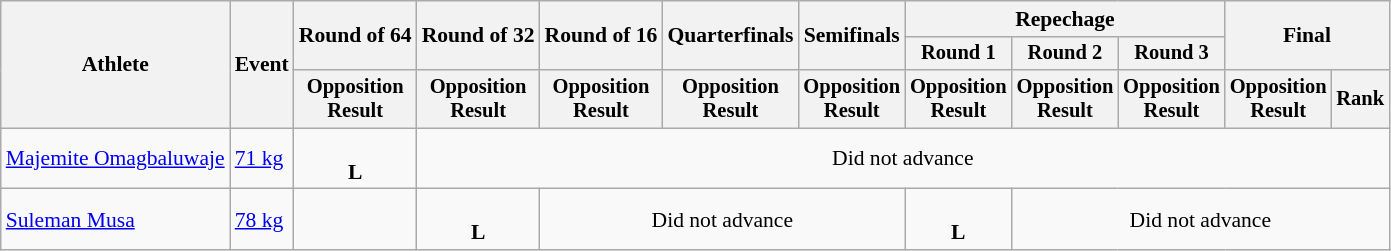<table class="wikitable" style="font-size:90%">
<tr>
<th rowspan="3">Athlete</th>
<th rowspan="3">Event</th>
<th rowspan="2">Round of 64</th>
<th rowspan="2">Round of 32</th>
<th rowspan="2">Round of 16</th>
<th rowspan="2">Quarterfinals</th>
<th rowspan="2">Semifinals</th>
<th colspan=3>Repechage</th>
<th rowspan="2" colspan=2>Final</th>
</tr>
<tr style="font-size:95%">
<th>Round 1</th>
<th>Round 2</th>
<th>Round 3</th>
</tr>
<tr style="font-size:95%">
<th>Opposition<br>Result</th>
<th>Opposition<br>Result</th>
<th>Opposition<br>Result</th>
<th>Opposition<br>Result</th>
<th>Opposition<br>Result</th>
<th>Opposition<br>Result</th>
<th>Opposition<br>Result</th>
<th>Opposition<br>Result</th>
<th>Opposition<br>Result</th>
<th>Rank</th>
</tr>
<tr align=center>
<td align=left><a href='#'>Majemite Omagbaluwaje</a></td>
<td align=left><a href='#'>71 kg</a></td>
<td><br><strong>L</strong></td>
<td colspan=9>Did not advance</td>
</tr>
<tr align=center>
<td align=left><a href='#'>Suleman Musa</a></td>
<td align=left><a href='#'>78 kg</a></td>
<td></td>
<td><br><strong>L</strong></td>
<td colspan=3>Did not advance</td>
<td><br><strong>L</strong></td>
<td colspan=4>Did not advance</td>
</tr>
</table>
